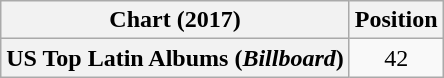<table class="wikitable plainrowheaders">
<tr>
<th scope="col">Chart (2017)</th>
<th scope="col">Position</th>
</tr>
<tr>
<th scope="row">US Top Latin Albums (<em>Billboard</em>)</th>
<td style="text-align:center;">42</td>
</tr>
</table>
